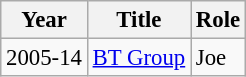<table class="wikitable" style="font-size:95%;">
<tr>
<th>Year</th>
<th>Title</th>
<th>Role</th>
</tr>
<tr>
<td>2005-14</td>
<td><a href='#'>BT Group</a></td>
<td>Joe</td>
</tr>
</table>
